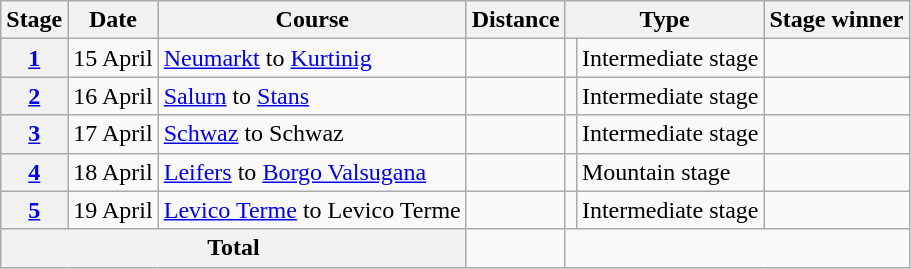<table class="wikitable">
<tr>
<th scope="col">Stage</th>
<th scope="col">Date</th>
<th scope="col">Course</th>
<th scope="col">Distance</th>
<th scope="col" colspan="2">Type</th>
<th scope="col">Stage winner</th>
</tr>
<tr>
<th scope="row"><a href='#'>1</a></th>
<td style="text-align:center;">15 April</td>
<td><a href='#'>Neumarkt</a>  to <a href='#'>Kurtinig</a> </td>
<td style="text-align:center;"></td>
<td></td>
<td>Intermediate stage</td>
<td></td>
</tr>
<tr>
<th scope="row"><a href='#'>2</a></th>
<td style="text-align:center;">16 April</td>
<td><a href='#'>Salurn</a>  to <a href='#'>Stans</a> </td>
<td style="text-align:center;"></td>
<td></td>
<td>Intermediate stage</td>
<td></td>
</tr>
<tr>
<th scope="row"><a href='#'>3</a></th>
<td style="text-align:center;">17 April</td>
<td><a href='#'>Schwaz</a>  to Schwaz </td>
<td style="text-align:center;"></td>
<td></td>
<td>Intermediate stage</td>
<td></td>
</tr>
<tr>
<th scope="row"><a href='#'>4</a></th>
<td style="text-align:center;">18 April</td>
<td><a href='#'>Leifers</a>  to <a href='#'>Borgo Valsugana</a> </td>
<td style="text-align:center;"></td>
<td></td>
<td>Mountain stage</td>
<td></td>
</tr>
<tr>
<th scope="row"><a href='#'>5</a></th>
<td style="text-align:center;">19 April</td>
<td><a href='#'>Levico Terme</a>  to Levico Terme </td>
<td style="text-align:center;"></td>
<td></td>
<td>Intermediate stage</td>
<td></td>
</tr>
<tr>
<th colspan="3">Total</th>
<td style="text-align:center;"></td>
</tr>
</table>
